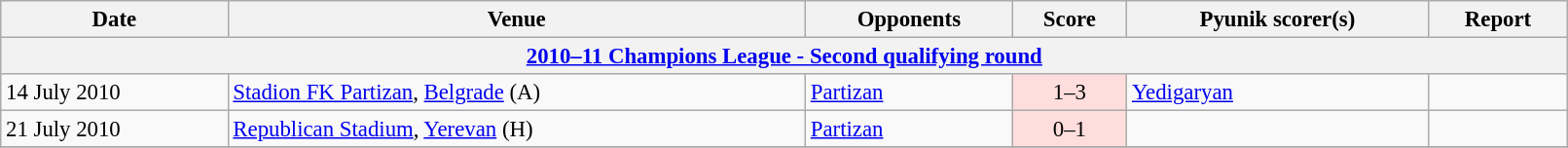<table class="wikitable" width=85%; style="text-align: left; font-size:95%;">
<tr>
<th>Date</th>
<th>Venue</th>
<th>Opponents</th>
<th>Score</th>
<th>Pyunik scorer(s)</th>
<th>Report</th>
</tr>
<tr>
<th colspan=7><a href='#'>2010–11 Champions League - Second qualifying round</a></th>
</tr>
<tr>
<td>14 July 2010</td>
<td><a href='#'>Stadion FK Partizan</a>, <a href='#'>Belgrade</a> (A)</td>
<td> <a href='#'>Partizan</a></td>
<td align=center bgcolor=ffdddd>1–3</td>
<td><a href='#'>Yedigaryan</a></td>
<td></td>
</tr>
<tr>
<td>21 July 2010</td>
<td><a href='#'>Republican Stadium</a>, <a href='#'>Yerevan</a> (H)</td>
<td> <a href='#'>Partizan</a></td>
<td align=center bgcolor=ffdddd>0–1</td>
<td></td>
<td></td>
</tr>
<tr>
</tr>
</table>
